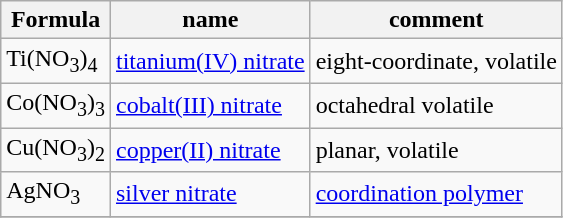<table class="wikitable">
<tr>
<th>Formula</th>
<th>name</th>
<th>comment</th>
</tr>
<tr>
<td>Ti(NO<sub>3</sub>)<sub>4</sub></td>
<td><a href='#'>titanium(IV) nitrate</a></td>
<td>eight-coordinate, volatile</td>
</tr>
<tr>
<td>Co(NO<sub>3</sub>)<sub>3</sub></td>
<td><a href='#'>cobalt(III) nitrate</a></td>
<td>octahedral volatile</td>
</tr>
<tr>
<td>Cu(NO<sub>3</sub>)<sub>2</sub></td>
<td><a href='#'>copper(II) nitrate</a></td>
<td>planar, volatile</td>
</tr>
<tr>
<td>AgNO<sub>3</sub></td>
<td><a href='#'>silver nitrate</a></td>
<td><a href='#'>coordination polymer</a></td>
</tr>
<tr>
</tr>
</table>
